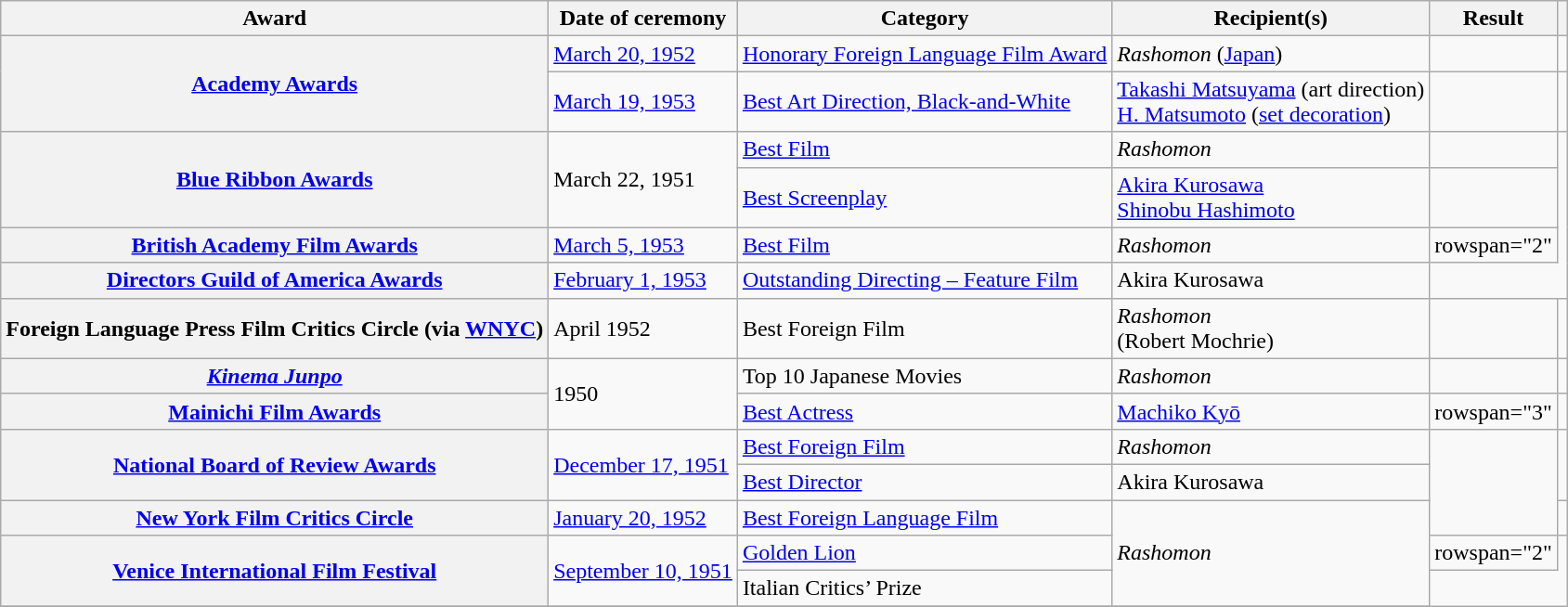<table class="wikitable sortable plainrowheaders">
<tr>
<th scope="col">Award</th>
<th scope="col">Date of ceremony</th>
<th scope="col">Category</th>
<th scope="col">Recipient(s)</th>
<th scope="col">Result</th>
<th class="unsortable" scope="col"></th>
</tr>
<tr>
<th rowspan="2" scope="row" style="text-align:center;"><a href='#'>Academy Awards</a></th>
<td><a href='#'>March 20, 1952</a></td>
<td><a href='#'>Honorary Foreign Language Film Award</a></td>
<td><em>Rashomon</em> (<a href='#'>Japan</a>)</td>
<td></td>
<td></td>
</tr>
<tr>
<td><a href='#'>March 19, 1953</a></td>
<td><a href='#'>Best Art Direction, Black-and-White</a></td>
<td><a href='#'>Takashi Matsuyama</a> (art direction)<br><a href='#'>H. Matsumoto</a> (<a href='#'>set decoration</a>)</td>
<td></td>
<td></td>
</tr>
<tr>
<th rowspan="2" scope="row" style="text-align:center;"><a href='#'>Blue Ribbon Awards</a></th>
<td rowspan="2">March 22, 1951</td>
<td><a href='#'>Best Film</a></td>
<td><em>Rashomon</em></td>
<td></td>
</tr>
<tr>
<td><a href='#'>Best Screenplay</a></td>
<td><a href='#'>Akira Kurosawa</a><br><a href='#'>Shinobu Hashimoto</a></td>
<td></td>
</tr>
<tr>
<th scope="row" style="text-align:center;"><a href='#'>British Academy Film Awards</a></th>
<td><a href='#'>March 5, 1953</a></td>
<td><a href='#'>Best Film</a></td>
<td><em>Rashomon</em></td>
<td>rowspan="2" </td>
</tr>
<tr>
<th scope="row" style="text-align:center;"><a href='#'>Directors Guild of America Awards</a></th>
<td><a href='#'>February 1, 1953</a></td>
<td><a href='#'>Outstanding Directing – Feature Film</a></td>
<td>Akira Kurosawa</td>
</tr>
<tr>
<th scope="row" style="text-align:center;">Foreign Language Press Film Critics Circle (via <a href='#'>WNYC</a>)</th>
<td> April 1952</td>
<td>Best Foreign Film</td>
<td><em>Rashomon</em><br>(Robert Mochrie)</td>
<td></td>
<td></td>
</tr>
<tr>
<th scope="row" style="text-align:center;"><em><a href='#'>Kinema Junpo</a></em></th>
<td rowspan="2">1950</td>
<td>Top 10 Japanese Movies</td>
<td><em>Rashomon</em></td>
<td></td>
</tr>
<tr>
<th scope="row" style="text-align:center;"><a href='#'>Mainichi Film Awards</a></th>
<td><a href='#'>Best Actress</a></td>
<td><a href='#'>Machiko Kyō</a></td>
<td>rowspan="3" </td>
<td></td>
</tr>
<tr>
<th rowspan="2" scope="row" style="text-align:center;"><a href='#'>National Board of Review Awards</a></th>
<td rowspan="2"><a href='#'>December 17, 1951</a></td>
<td><a href='#'>Best Foreign Film</a></td>
<td><em>Rashomon</em></td>
<td rowspan="3"></td>
</tr>
<tr>
<td><a href='#'>Best Director</a></td>
<td>Akira Kurosawa</td>
</tr>
<tr>
<th scope="row" style="text-align:center;"><a href='#'>New York Film Critics Circle</a></th>
<td><a href='#'>January 20, 1952</a></td>
<td><a href='#'>Best Foreign Language Film</a></td>
<td rowspan="3"><em>Rashomon</em></td>
<td></td>
</tr>
<tr>
<th rowspan="2" scope="row" style="text-align:center;"><a href='#'>Venice International Film Festival</a></th>
<td rowspan="2"><a href='#'>September 10, 1951</a></td>
<td><a href='#'>Golden Lion</a></td>
<td>rowspan="2" </td>
</tr>
<tr>
<td>Italian Critics’ Prize</td>
</tr>
<tr>
</tr>
</table>
